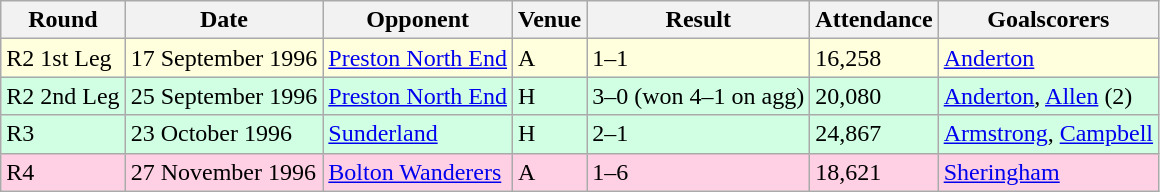<table class="wikitable">
<tr>
<th>Round</th>
<th>Date</th>
<th>Opponent</th>
<th>Venue</th>
<th>Result</th>
<th>Attendance</th>
<th>Goalscorers</th>
</tr>
<tr style="background-color: #ffffdd;">
<td>R2 1st Leg</td>
<td>17 September 1996</td>
<td><a href='#'>Preston North End</a></td>
<td>A</td>
<td>1–1</td>
<td>16,258</td>
<td><a href='#'>Anderton</a></td>
</tr>
<tr style="background-color: #d0ffe3;">
<td>R2 2nd Leg</td>
<td>25 September 1996</td>
<td><a href='#'>Preston North End</a></td>
<td>H</td>
<td>3–0 (won 4–1 on agg)</td>
<td>20,080</td>
<td><a href='#'>Anderton</a>, <a href='#'>Allen</a> (2)</td>
</tr>
<tr style="background-color: #d0ffe3;">
<td>R3</td>
<td>23 October 1996</td>
<td><a href='#'>Sunderland</a></td>
<td>H</td>
<td>2–1</td>
<td>24,867</td>
<td><a href='#'>Armstrong</a>, <a href='#'>Campbell</a></td>
</tr>
<tr style="background-color: #ffd0e3;">
<td>R4</td>
<td>27 November 1996</td>
<td><a href='#'>Bolton Wanderers</a></td>
<td>A</td>
<td>1–6</td>
<td>18,621</td>
<td><a href='#'>Sheringham</a></td>
</tr>
</table>
